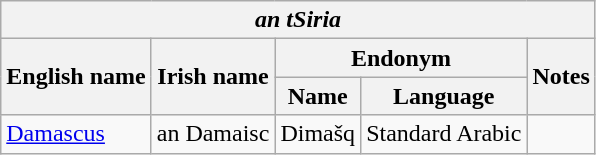<table class="wikitable sortable">
<tr>
<th colspan="5"> <em>an tSiria</em></th>
</tr>
<tr>
<th rowspan="2">English name</th>
<th rowspan="2">Irish name</th>
<th colspan="2">Endonym</th>
<th rowspan="2">Notes</th>
</tr>
<tr>
<th>Name</th>
<th>Language</th>
</tr>
<tr>
<td><a href='#'>Damascus</a></td>
<td>an Damaisc</td>
<td>Dimašq</td>
<td>Standard Arabic</td>
<td></td>
</tr>
</table>
